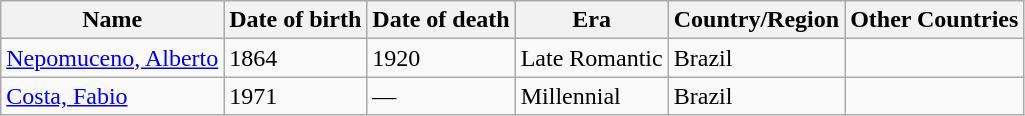<table class="wikitable sortable">
<tr>
<th>Name</th>
<th>Date of birth</th>
<th>Date of death</th>
<th>Era</th>
<th>Country/Region</th>
<th>Other Countries</th>
</tr>
<tr>
<td><a href='#'>Nepomuceno, Alberto</a></td>
<td>1864</td>
<td>1920</td>
<td>Late Romantic</td>
<td>Brazil</td>
<td></td>
</tr>
<tr>
<td><a href='#'>Costa, Fabio</a></td>
<td>1971</td>
<td>—</td>
<td>Millennial</td>
<td>Brazil</td>
<td></td>
</tr>
</table>
